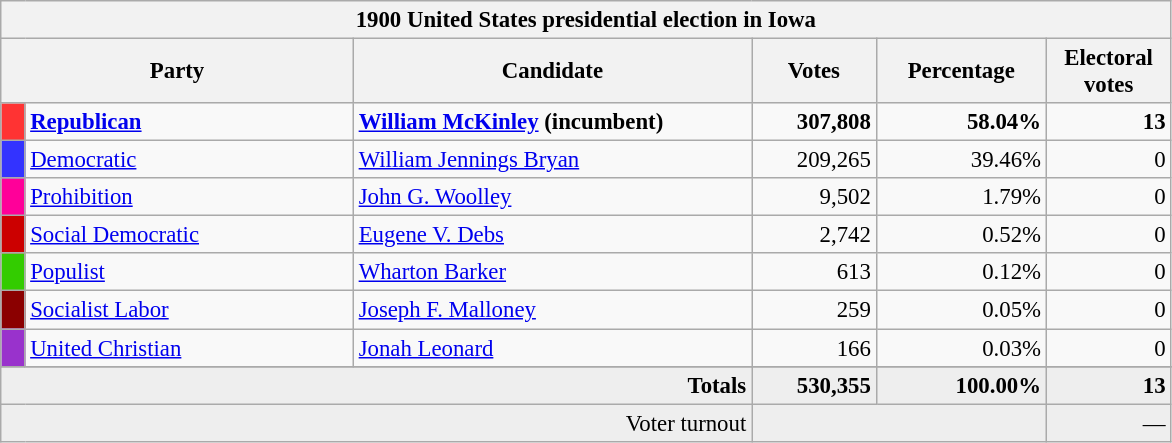<table class="wikitable" style="font-size: 95%;">
<tr>
<th colspan="6">1900 United States presidential election in Iowa</th>
</tr>
<tr>
<th colspan="2" style="width: 15em">Party</th>
<th style="width: 17em">Candidate</th>
<th style="width: 5em">Votes</th>
<th style="width: 7em">Percentage</th>
<th style="width: 5em">Electoral votes</th>
</tr>
<tr>
<th style="background-color:#FF3333; width: 3px"></th>
<td style="width: 130px"><strong><a href='#'>Republican</a></strong></td>
<td><strong><a href='#'>William McKinley</a> (incumbent)</strong></td>
<td align="right"><strong>307,808</strong></td>
<td align="right"><strong>58.04%</strong></td>
<td align="right"><strong>13</strong></td>
</tr>
<tr>
<th style="background-color:#3333FF; width: 3px"></th>
<td style="width: 130px"><a href='#'>Democratic</a></td>
<td><a href='#'>William Jennings Bryan</a></td>
<td align="right">209,265</td>
<td align="right">39.46%</td>
<td align="right">0</td>
</tr>
<tr>
<th style="background-color:#f09; width: 3px"></th>
<td style="width: 130px"><a href='#'>Prohibition</a></td>
<td><a href='#'>John G. Woolley</a></td>
<td align="right">9,502</td>
<td align="right">1.79%</td>
<td align="right">0</td>
</tr>
<tr>
<th style="background-color:#c00; width: 3px"></th>
<td style="width: 130px"><a href='#'>Social Democratic</a></td>
<td><a href='#'>Eugene V. Debs</a></td>
<td align="right">2,742</td>
<td align="right">0.52%</td>
<td align="right">0</td>
</tr>
<tr>
<th style="background-color:#3c0; width: 3px"></th>
<td style="width: 130px"><a href='#'>Populist</a></td>
<td><a href='#'>Wharton Barker</a></td>
<td align="right">613</td>
<td align="right">0.12%</td>
<td align="right">0</td>
</tr>
<tr>
<th style="background-color:#8B0000; width: 3px"></th>
<td style="width: 130px"><a href='#'>Socialist Labor</a></td>
<td><a href='#'>Joseph F. Malloney</a></td>
<td align="right">259</td>
<td align="right">0.05%</td>
<td align="right">0</td>
</tr>
<tr>
<th style="background-color:#9932CC; width: 3px"></th>
<td style="width: 130px"><a href='#'>United Christian</a></td>
<td><a href='#'>Jonah Leonard</a></td>
<td align="right">166</td>
<td align="right">0.03%</td>
<td align="right">0</td>
</tr>
<tr>
</tr>
<tr bgcolor="#EEEEEE">
<td colspan="3" align="right"><strong>Totals</strong></td>
<td align="right"><strong>530,355</strong></td>
<td align="right"><strong>100.00%</strong></td>
<td align="right"><strong>13</strong></td>
</tr>
<tr bgcolor="#EEEEEE">
<td colspan="3" align="right">Voter turnout</td>
<td colspan="2" align="right"></td>
<td align="right">—</td>
</tr>
</table>
